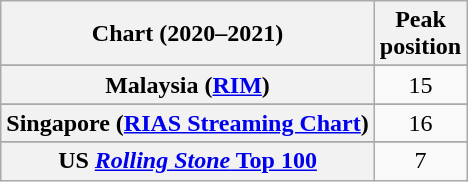<table class="wikitable sortable plainrowheaders" style="text-align:center">
<tr>
<th scope="col">Chart (2020–2021)</th>
<th scope="col">Peak<br>position</th>
</tr>
<tr>
</tr>
<tr>
</tr>
<tr>
</tr>
<tr>
</tr>
<tr>
<th scope="row">Malaysia (<a href='#'>RIM</a>)</th>
<td>15</td>
</tr>
<tr>
</tr>
<tr>
</tr>
<tr>
<th scope="row">Singapore (<a href='#'>RIAS Streaming Chart</a>)</th>
<td>16</td>
</tr>
<tr>
</tr>
<tr>
</tr>
<tr>
</tr>
<tr>
</tr>
<tr>
<th scope="row">US <a href='#'><em>Rolling Stone</em> Top 100</a></th>
<td>7</td>
</tr>
</table>
